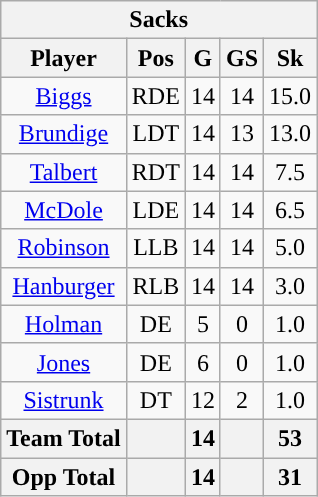<table class="wikitable" style="text-align:center">
<tr>
<th colspan="5">Sacks</th>
</tr>
<tr>
<th>Player</th>
<th>Pos</th>
<th>G</th>
<th>GS</th>
<th>Sk</th>
</tr>
<tr>
<td><a href='#'>Biggs</a></td>
<td>RDE</td>
<td>14</td>
<td>14</td>
<td>15.0</td>
</tr>
<tr>
<td><a href='#'>Brundige</a></td>
<td>LDT</td>
<td>14</td>
<td>13</td>
<td>13.0</td>
</tr>
<tr>
<td><a href='#'>Talbert</a></td>
<td>RDT</td>
<td>14</td>
<td>14</td>
<td>7.5</td>
</tr>
<tr>
<td><a href='#'>McDole</a></td>
<td>LDE</td>
<td>14</td>
<td>14</td>
<td>6.5</td>
</tr>
<tr>
<td><a href='#'>Robinson</a></td>
<td>LLB</td>
<td>14</td>
<td>14</td>
<td>5.0</td>
</tr>
<tr>
<td><a href='#'>Hanburger</a></td>
<td>RLB</td>
<td>14</td>
<td>14</td>
<td>3.0</td>
</tr>
<tr>
<td><a href='#'>Holman</a></td>
<td>DE</td>
<td>5</td>
<td>0</td>
<td>1.0</td>
</tr>
<tr>
<td><a href='#'>Jones</a></td>
<td>DE</td>
<td>6</td>
<td>0</td>
<td>1.0</td>
</tr>
<tr>
<td><a href='#'>Sistrunk</a></td>
<td>DT</td>
<td>12</td>
<td>2</td>
<td>1.0</td>
</tr>
<tr>
<th>Team Total</th>
<th></th>
<th>14</th>
<th></th>
<th>53</th>
</tr>
<tr>
<th>Opp Total</th>
<th></th>
<th>14</th>
<th></th>
<th>31</th>
</tr>
</table>
